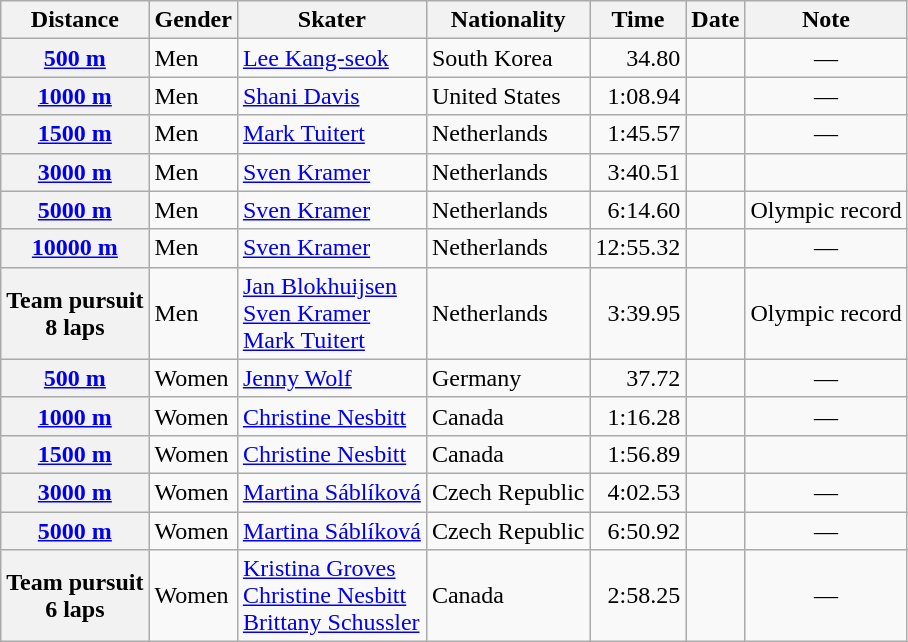<table class="wikitable sortable plainrowheaders">
<tr>
<th scope=col>Distance</th>
<th scope=col>Gender</th>
<th scope=col>Skater</th>
<th scope=col>Nationality</th>
<th scope=col>Time</th>
<th scope=col>Date</th>
<th scope=col class=unsortable>Note</th>
</tr>
<tr>
<th scope=row align=right><a href='#'>500 m</a></th>
<td>Men</td>
<td><a href='#'>Lee Kang-seok</a></td>
<td> South Korea</td>
<td align=right>34.80</td>
<td><a href='#'></a></td>
<td align=center>—</td>
</tr>
<tr>
<th scope=row align=right><a href='#'>1000 m</a></th>
<td>Men</td>
<td><a href='#'>Shani Davis</a></td>
<td> United States</td>
<td align=right>1:08.94</td>
<td><a href='#'></a></td>
<td align=center>—</td>
</tr>
<tr>
<th scope=row align=right><a href='#'>1500 m</a></th>
<td>Men</td>
<td><a href='#'>Mark Tuitert</a></td>
<td> Netherlands</td>
<td align=right>1:45.57</td>
<td><a href='#'></a></td>
<td align=center>—</td>
</tr>
<tr>
<th scope=row align=right><a href='#'>3000 m</a></th>
<td>Men</td>
<td><a href='#'>Sven Kramer</a></td>
<td> Netherlands</td>
<td align=right>3:40.51</td>
<td></td>
<td></td>
</tr>
<tr>
<th scope=row align=right><a href='#'>5000 m</a></th>
<td>Men</td>
<td><a href='#'>Sven Kramer</a></td>
<td> Netherlands</td>
<td align=right>6:14.60</td>
<td><a href='#'></a></td>
<td>Olympic record</td>
</tr>
<tr>
<th scope=row align=right><a href='#'>10000 m</a></th>
<td>Men</td>
<td><a href='#'>Sven Kramer</a></td>
<td> Netherlands</td>
<td align=right>12:55.32</td>
<td><a href='#'></a></td>
<td align=center>—</td>
</tr>
<tr>
<th scope=row align=right>Team pursuit<br>8 laps</th>
<td>Men</td>
<td><a href='#'>Jan Blokhuijsen</a><br><a href='#'>Sven Kramer</a><br><a href='#'>Mark Tuitert</a></td>
<td> Netherlands</td>
<td align=right>3:39.95</td>
<td><a href='#'></a></td>
<td>Olympic record</td>
</tr>
<tr>
<th scope=row align=right><a href='#'>500 m</a></th>
<td>Women</td>
<td><a href='#'>Jenny Wolf</a></td>
<td> Germany</td>
<td align=right>37.72</td>
<td><a href='#'></a></td>
<td align=center>—</td>
</tr>
<tr>
<th scope=row align=right><a href='#'>1000 m</a></th>
<td>Women</td>
<td><a href='#'>Christine Nesbitt</a></td>
<td> Canada</td>
<td align=right>1:16.28</td>
<td><a href='#'></a></td>
<td align=center>—</td>
</tr>
<tr>
<th scope=row align=right><a href='#'>1500 m</a></th>
<td>Women</td>
<td><a href='#'>Christine Nesbitt</a></td>
<td> Canada</td>
<td align=right>1:56.89</td>
<td></td>
<td align=center></td>
</tr>
<tr>
<th scope=row align=right><a href='#'>3000 m</a></th>
<td>Women</td>
<td><a href='#'>Martina Sáblíková</a></td>
<td> Czech Republic</td>
<td align=right>4:02.53</td>
<td><a href='#'></a></td>
<td align=center>—</td>
</tr>
<tr>
<th scope=row align=right><a href='#'>5000 m</a></th>
<td>Women</td>
<td><a href='#'>Martina Sáblíková</a></td>
<td> Czech Republic</td>
<td align=right>6:50.92</td>
<td><a href='#'></a></td>
<td align=center>—</td>
</tr>
<tr>
<th scope=row align=right>Team pursuit<br>6 laps</th>
<td>Women</td>
<td><a href='#'>Kristina Groves</a><br><a href='#'>Christine Nesbitt</a><br><a href='#'>Brittany Schussler</a></td>
<td> Canada</td>
<td align=right>2:58.25</td>
<td><a href='#'></a></td>
<td align=center>—</td>
</tr>
</table>
